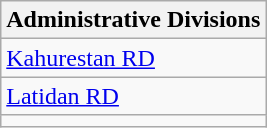<table class="wikitable">
<tr>
<th>Administrative Divisions</th>
</tr>
<tr>
<td><a href='#'>Kahurestan RD</a></td>
</tr>
<tr>
<td><a href='#'>Latidan RD</a></td>
</tr>
<tr>
<td colspan=1></td>
</tr>
</table>
